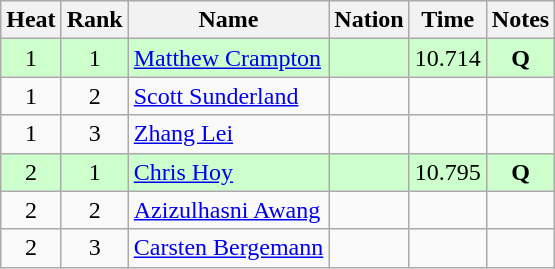<table class="wikitable sortable" style="text-align:center">
<tr>
<th>Heat</th>
<th>Rank</th>
<th>Name</th>
<th>Nation</th>
<th>Time</th>
<th>Notes</th>
</tr>
<tr style="background: #ccffcc;">
<td>1</td>
<td>1</td>
<td align=left><a href='#'>Matthew Crampton</a></td>
<td align=left></td>
<td>10.714</td>
<td><strong>Q</strong></td>
</tr>
<tr>
<td>1</td>
<td>2</td>
<td align=left><a href='#'>Scott Sunderland</a></td>
<td align=left></td>
<td></td>
<td></td>
</tr>
<tr>
<td>1</td>
<td>3</td>
<td align=left><a href='#'>Zhang Lei</a></td>
<td align=left></td>
<td></td>
<td></td>
</tr>
<tr style="background: #ccffcc;">
<td>2</td>
<td>1</td>
<td align=left><a href='#'>Chris Hoy</a></td>
<td align=left></td>
<td>10.795</td>
<td><strong>Q</strong></td>
</tr>
<tr>
<td>2</td>
<td>2</td>
<td align=left><a href='#'>Azizulhasni Awang</a></td>
<td align=left></td>
<td></td>
<td></td>
</tr>
<tr>
<td>2</td>
<td>3</td>
<td align=left><a href='#'>Carsten Bergemann</a></td>
<td align=left></td>
<td></td>
<td></td>
</tr>
</table>
